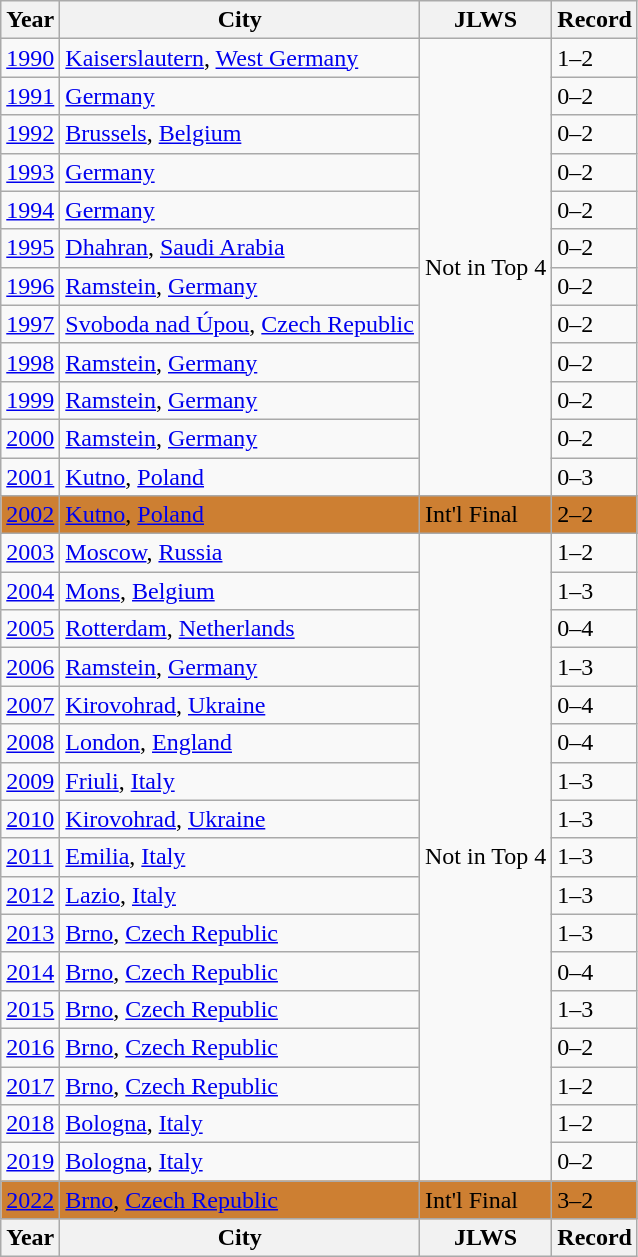<table class="wikitable">
<tr>
<th>Year</th>
<th>City</th>
<th>JLWS</th>
<th>Record</th>
</tr>
<tr>
<td><a href='#'>1990</a></td>
<td> <a href='#'>Kaiserslautern</a>, <a href='#'>West Germany</a></td>
<td rowspan=12>Not in Top 4</td>
<td>1–2</td>
</tr>
<tr>
<td><a href='#'>1991</a></td>
<td> <a href='#'>Germany</a></td>
<td>0–2</td>
</tr>
<tr>
<td><a href='#'>1992</a></td>
<td> <a href='#'>Brussels</a>, <a href='#'>Belgium</a></td>
<td>0–2</td>
</tr>
<tr>
<td><a href='#'>1993</a></td>
<td> <a href='#'>Germany</a></td>
<td>0–2</td>
</tr>
<tr>
<td><a href='#'>1994</a></td>
<td> <a href='#'>Germany</a></td>
<td>0–2</td>
</tr>
<tr>
<td><a href='#'>1995</a></td>
<td> <a href='#'>Dhahran</a>, <a href='#'>Saudi Arabia</a></td>
<td>0–2</td>
</tr>
<tr>
<td><a href='#'>1996</a></td>
<td> <a href='#'>Ramstein</a>, <a href='#'>Germany</a></td>
<td>0–2</td>
</tr>
<tr>
<td><a href='#'>1997</a></td>
<td> <a href='#'>Svoboda nad Úpou</a>, <a href='#'>Czech Republic</a></td>
<td>0–2</td>
</tr>
<tr>
<td><a href='#'>1998</a></td>
<td> <a href='#'>Ramstein</a>, <a href='#'>Germany</a></td>
<td>0–2</td>
</tr>
<tr>
<td><a href='#'>1999</a></td>
<td> <a href='#'>Ramstein</a>, <a href='#'>Germany</a></td>
<td>0–2</td>
</tr>
<tr>
<td><a href='#'>2000</a></td>
<td> <a href='#'>Ramstein</a>, <a href='#'>Germany</a></td>
<td>0–2</td>
</tr>
<tr>
<td><a href='#'>2001</a></td>
<td> <a href='#'>Kutno</a>, <a href='#'>Poland</a></td>
<td>0–3</td>
</tr>
<tr style="background:#cd7f32;">
<td><a href='#'>2002</a></td>
<td> <a href='#'>Kutno</a>, <a href='#'>Poland</a></td>
<td>Int'l Final</td>
<td>2–2</td>
</tr>
<tr>
<td><a href='#'>2003</a></td>
<td> <a href='#'>Moscow</a>, <a href='#'>Russia</a></td>
<td rowspan="17">Not in Top 4</td>
<td>1–2</td>
</tr>
<tr>
<td><a href='#'>2004</a></td>
<td> <a href='#'>Mons</a>, <a href='#'>Belgium</a></td>
<td>1–3</td>
</tr>
<tr>
<td><a href='#'>2005</a></td>
<td> <a href='#'>Rotterdam</a>, <a href='#'>Netherlands</a></td>
<td>0–4</td>
</tr>
<tr>
<td><a href='#'>2006</a></td>
<td> <a href='#'>Ramstein</a>, <a href='#'>Germany</a></td>
<td>1–3</td>
</tr>
<tr>
<td><a href='#'>2007</a></td>
<td> <a href='#'>Kirovohrad</a>, <a href='#'>Ukraine</a></td>
<td>0–4</td>
</tr>
<tr>
<td><a href='#'>2008</a></td>
<td> <a href='#'>London</a>, <a href='#'>England</a></td>
<td>0–4</td>
</tr>
<tr>
<td><a href='#'>2009</a></td>
<td> <a href='#'>Friuli</a>, <a href='#'>Italy</a></td>
<td>1–3</td>
</tr>
<tr>
<td><a href='#'>2010</a></td>
<td> <a href='#'>Kirovohrad</a>, <a href='#'>Ukraine</a></td>
<td>1–3</td>
</tr>
<tr>
<td><a href='#'>2011</a></td>
<td> <a href='#'>Emilia</a>, <a href='#'>Italy</a></td>
<td>1–3</td>
</tr>
<tr>
<td><a href='#'>2012</a></td>
<td> <a href='#'>Lazio</a>, <a href='#'>Italy</a></td>
<td>1–3</td>
</tr>
<tr>
<td><a href='#'>2013</a></td>
<td> <a href='#'>Brno</a>, <a href='#'>Czech Republic</a></td>
<td>1–3</td>
</tr>
<tr>
<td><a href='#'>2014</a></td>
<td> <a href='#'>Brno</a>, <a href='#'>Czech Republic</a></td>
<td>0–4</td>
</tr>
<tr>
<td><a href='#'>2015</a></td>
<td> <a href='#'>Brno</a>, <a href='#'>Czech Republic</a></td>
<td>1–3</td>
</tr>
<tr>
<td><a href='#'>2016</a></td>
<td> <a href='#'>Brno</a>, <a href='#'>Czech Republic</a></td>
<td>0–2</td>
</tr>
<tr>
<td><a href='#'>2017</a></td>
<td> <a href='#'>Brno</a>, <a href='#'>Czech Republic</a></td>
<td>1–2</td>
</tr>
<tr>
<td><a href='#'>2018</a></td>
<td> <a href='#'>Bologna</a>, <a href='#'>Italy</a></td>
<td>1–2</td>
</tr>
<tr>
<td><a href='#'>2019</a></td>
<td> <a href='#'>Bologna</a>, <a href='#'>Italy</a></td>
<td>0–2</td>
</tr>
<tr style="background:#cd7f32;">
<td><a href='#'>2022</a></td>
<td> <a href='#'>Brno</a>, <a href='#'>Czech Republic</a></td>
<td>Int'l Final</td>
<td>3–2</td>
</tr>
<tr>
<th>Year</th>
<th>City</th>
<th>JLWS</th>
<th>Record</th>
</tr>
</table>
